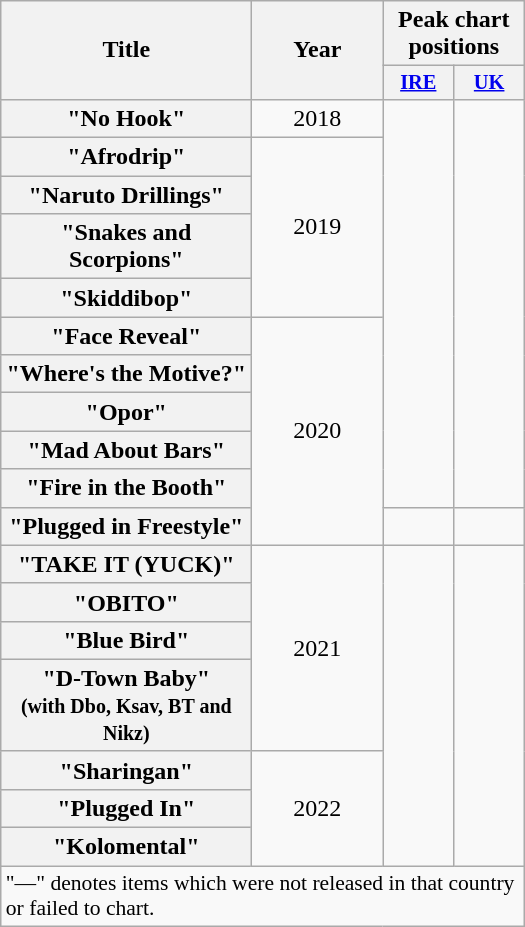<table class="wikitable plainrowheaders">
<tr>
<th scope="col" rowspan="2" style="width:10em;">Title</th>
<th scope="col" rowspan="2" style="width:5em;">Year</th>
<th scope="col" colspan="2">Peak chart positions</th>
</tr>
<tr>
<th scope="col" style="width:3em;font-size:85%;"><a href='#'>IRE</a><br></th>
<th scope="col" style="width:3em;font-size:85%;"><a href='#'>UK</a><br></th>
</tr>
<tr>
<th scope="row">"No Hook" </th>
<td style="text-align:center;">2018</td>
<td rowspan="10"></td>
<td rowspan="10"></td>
</tr>
<tr>
<th scope="row">"Afrodrip"</th>
<td rowspan="4" style="text-align:center;">2019</td>
</tr>
<tr>
<th scope="row">"Naruto Drillings"<br></th>
</tr>
<tr>
<th scope="row">"Snakes and Scorpions"</th>
</tr>
<tr>
<th scope="row">"Skiddibop"<br></th>
</tr>
<tr>
<th scope="row">"Face Reveal"</th>
<td rowspan="6" style="text-align:center;">2020</td>
</tr>
<tr>
<th scope="row">"Where's the Motive?"<br></th>
</tr>
<tr>
<th scope="row">"Opor"</th>
</tr>
<tr>
<th scope="row">"Mad About Bars"</th>
</tr>
<tr>
<th scope="row">"Fire in the Booth"</th>
</tr>
<tr>
<th scope="row">"Plugged in Freestyle"<br></th>
<td></td>
<td></td>
</tr>
<tr>
<th scope="row">"TAKE IT (YUCK)"<br></th>
<td rowspan="4" style="text-align:center;">2021</td>
<td rowspan="7"></td>
<td rowspan="7"></td>
</tr>
<tr>
<th scope="row">"OBITO"</th>
</tr>
<tr>
<th scope="row">"Blue Bird"</th>
</tr>
<tr>
<th scope="row">"D-Town Baby"<br><small>(with Dbo, Ksav, BT and Nikz)</small></th>
</tr>
<tr>
<th scope="row">"Sharingan"</th>
<td style="text-align:center;" rowspan="3">2022</td>
</tr>
<tr>
<th scope="row">"Plugged In"<br></th>
</tr>
<tr>
<th scope="row">"Kolomental"<br></th>
</tr>
<tr>
<td colspan="4" style="font-size:90%;">"—" denotes items which were not released in that country or failed to chart.</td>
</tr>
</table>
